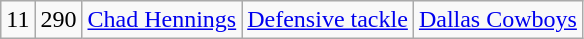<table class="wikitable" style="text-align:center">
<tr>
<td>11</td>
<td>290</td>
<td><a href='#'>Chad Hennings</a></td>
<td><a href='#'>Defensive tackle</a></td>
<td><a href='#'>Dallas Cowboys</a></td>
</tr>
</table>
